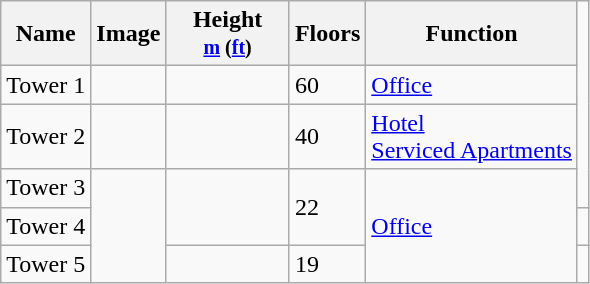<table class="wikitable sortable static-row-numbers">
<tr>
<th>Name</th>
<th>Image</th>
<th width="75px">Height<br><small><a href='#'>m</a> (<a href='#'>ft</a>)</small></th>
<th>Floors</th>
<th>Function</th>
</tr>
<tr>
<td>Tower 1</td>
<td></td>
<td></td>
<td>60</td>
<td><a href='#'>Office</a></td>
</tr>
<tr>
<td>Tower 2</td>
<td></td>
<td></td>
<td>40</td>
<td><a href='#'>Hotel</a><br><a href='#'>Serviced Apartments</a></td>
</tr>
<tr>
<td>Tower 3</td>
<td rowspan=3></td>
<td rowspan=2></td>
<td rowspan=2>22</td>
<td rowspan=3><a href='#'>Office</a></td>
</tr>
<tr>
<td>Tower 4</td>
<td></td>
</tr>
<tr>
<td>Tower 5</td>
<td></td>
<td>19</td>
<td></td>
</tr>
</table>
